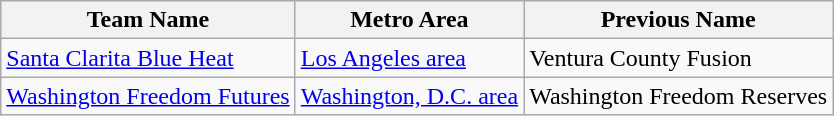<table class="wikitable">
<tr>
<th>Team Name</th>
<th>Metro Area</th>
<th>Previous Name</th>
</tr>
<tr>
<td> <a href='#'>Santa Clarita Blue Heat</a></td>
<td><a href='#'>Los Angeles area</a></td>
<td>Ventura County Fusion</td>
</tr>
<tr>
<td> <a href='#'>Washington Freedom Futures</a></td>
<td><a href='#'>Washington, D.C. area</a></td>
<td>Washington Freedom Reserves</td>
</tr>
</table>
